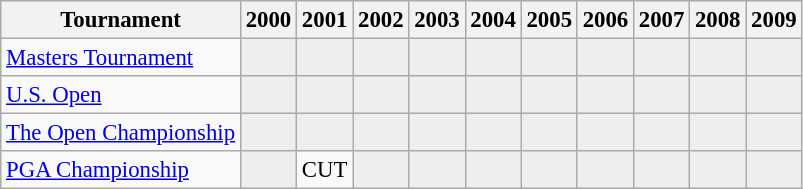<table class="wikitable" style="font-size:95%;text-align:center;">
<tr>
<th>Tournament</th>
<th>2000</th>
<th>2001</th>
<th>2002</th>
<th>2003</th>
<th>2004</th>
<th>2005</th>
<th>2006</th>
<th>2007</th>
<th>2008</th>
<th>2009</th>
</tr>
<tr>
<td align=left><a href='#'>Masters Tournament</a></td>
<td style="background:#eeeeee;"></td>
<td style="background:#eeeeee;"></td>
<td style="background:#eeeeee;"></td>
<td style="background:#eeeeee;"></td>
<td style="background:#eeeeee;"></td>
<td style="background:#eeeeee;"></td>
<td style="background:#eeeeee;"></td>
<td style="background:#eeeeee;"></td>
<td style="background:#eeeeee;"></td>
<td style="background:#eeeeee;"></td>
</tr>
<tr>
<td align=left><a href='#'>U.S. Open</a></td>
<td style="background:#eeeeee;"></td>
<td style="background:#eeeeee;"></td>
<td style="background:#eeeeee;"></td>
<td style="background:#eeeeee;"></td>
<td style="background:#eeeeee;"></td>
<td style="background:#eeeeee;"></td>
<td style="background:#eeeeee;"></td>
<td style="background:#eeeeee;"></td>
<td style="background:#eeeeee;"></td>
<td style="background:#eeeeee;"></td>
</tr>
<tr>
<td align=left><a href='#'>The Open Championship</a></td>
<td style="background:#eeeeee;"></td>
<td style="background:#eeeeee;"></td>
<td style="background:#eeeeee;"></td>
<td style="background:#eeeeee;"></td>
<td style="background:#eeeeee;"></td>
<td style="background:#eeeeee;"></td>
<td style="background:#eeeeee;"></td>
<td style="background:#eeeeee;"></td>
<td style="background:#eeeeee;"></td>
<td style="background:#eeeeee;"></td>
</tr>
<tr>
<td align=left><a href='#'>PGA Championship</a></td>
<td style="background:#eeeeee;"></td>
<td>CUT</td>
<td style="background:#eeeeee;"></td>
<td style="background:#eeeeee;"></td>
<td style="background:#eeeeee;"></td>
<td style="background:#eeeeee;"></td>
<td style="background:#eeeeee;"></td>
<td style="background:#eeeeee;"></td>
<td style="background:#eeeeee;"></td>
<td style="background:#eeeeee;"></td>
</tr>
</table>
